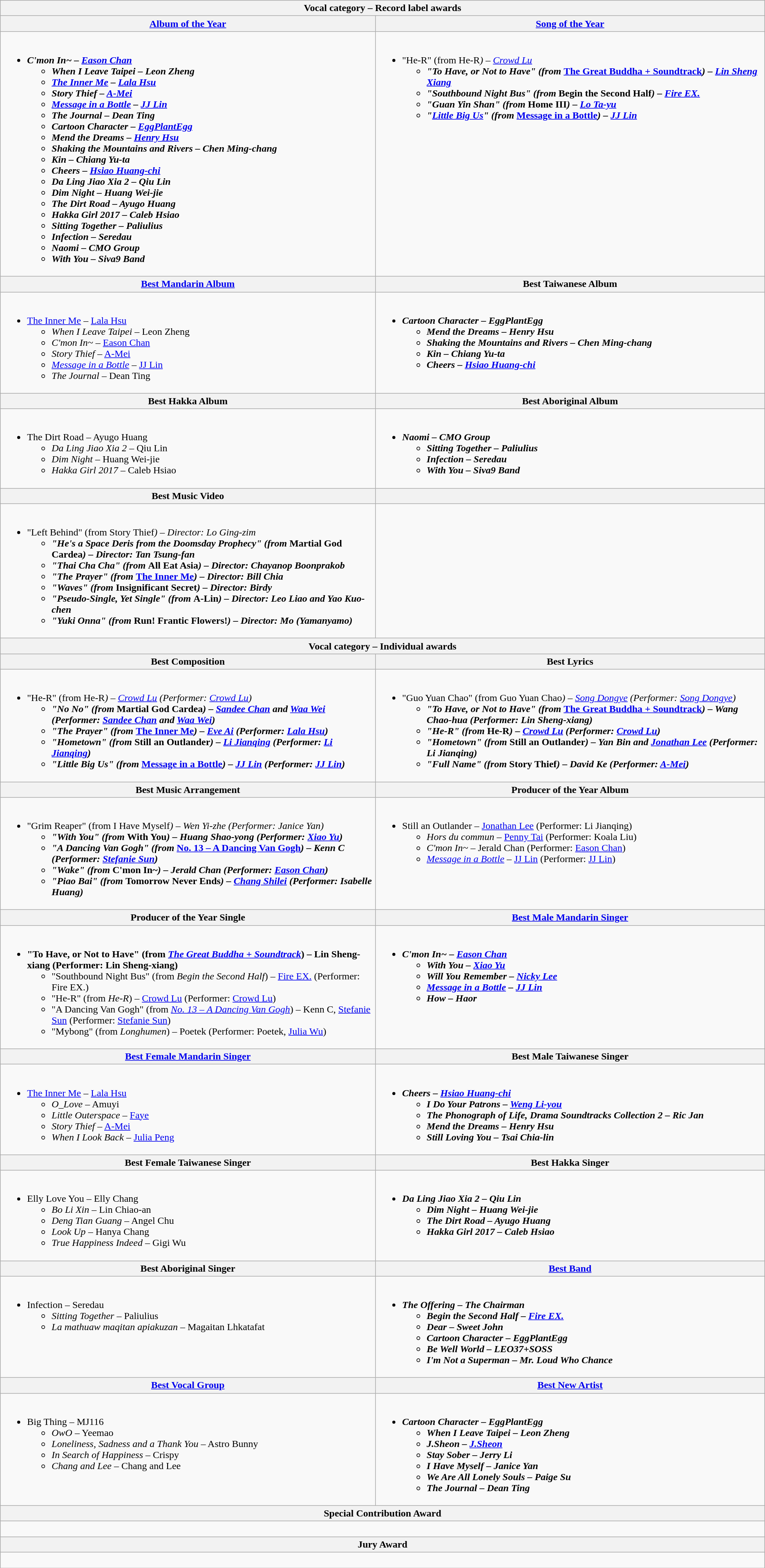<table class=wikitable style="width=100%">
<tr>
<th colspan="2">Vocal category – Record label awards</th>
</tr>
<tr>
<th style="width=50%"><a href='#'>Album of the Year</a></th>
<th style="width=50%"><a href='#'>Song of the Year</a></th>
</tr>
<tr>
<td valign="top"><br><ul><li><strong><em>C'mon In~<em> – <a href='#'>Eason Chan</a><strong><ul><li></em>When I Leave Taipei<em> – Leon Zheng</li><li></em><a href='#'>The Inner Me</a><em> – <a href='#'>Lala Hsu</a></li><li></em>Story Thief<em> – <a href='#'>A-Mei</a></li><li></em><a href='#'>Message in a Bottle</a><em> – <a href='#'>JJ Lin</a></li><li></em>The Journal<em> – Dean Ting</li><li></em>Cartoon Character<em> – <a href='#'>EggPlantEgg</a></li><li></em>Mend the Dreams<em> – <a href='#'>Henry Hsu</a></li><li></em>Shaking the Mountains and Rivers<em> – Chen Ming-chang</li><li></em>Kin<em> – Chiang Yu-ta</li><li></em>Cheers<em> – <a href='#'>Hsiao Huang-chi</a></li><li></em>Da Ling Jiao Xia 2<em> – Qiu Lin</li><li></em>Dim Night<em> – Huang Wei-jie</li><li></em>The Dirt Road<em> – Ayugo Huang</li><li></em>Hakka Girl 2017<em> – Caleb Hsiao</li><li></em>Sitting Together<em> – Paliulius</li><li></em>Infection<em> – Seredau</li><li></em>Naomi<em> – CMO Group</li><li></em>With You<em> – Siva9 Band</li></ul></li></ul></td>
<td valign="top"><br><ul><li></strong>"He-R" (from </em>He-R<em>) – <a href='#'>Crowd Lu</a><strong><ul><li>"To Have, or Not to Have" (from </em><a href='#'>The Great Buddha + Soundtrack</a><em>) – <a href='#'>Lin Sheng Xiang</a></li><li>"Southbound Night Bus" (from </em>Begin the Second Half<em>) – <a href='#'>Fire EX.</a></li><li>"Guan Yin Shan" (from </em>Home III<em>) – <a href='#'>Lo Ta-yu</a></li><li>"<a href='#'>Little Big Us</a>" (from </em><a href='#'>Message in a Bottle</a><em>) – <a href='#'>JJ Lin</a></li></ul></li></ul></td>
</tr>
<tr>
<th><a href='#'>Best Mandarin Album</a></th>
<th>Best Taiwanese Album</th>
</tr>
<tr>
<td valign="top"><br><ul><li></em></strong><a href='#'>The Inner Me</a></em> – <a href='#'>Lala Hsu</a></strong><ul><li><em>When I Leave Taipei</em> – Leon Zheng</li><li><em>C'mon In~</em> – <a href='#'>Eason Chan</a></li><li><em>Story Thief</em> – <a href='#'>A-Mei</a></li><li><em><a href='#'>Message in a Bottle</a></em> – <a href='#'>JJ Lin</a></li><li><em>The Journal</em> – Dean Ting</li></ul></li></ul></td>
<td valign="top"><br><ul><li><strong><em>Cartoon Character<em> – EggPlantEgg<strong><ul><li></em>Mend the Dreams<em> – Henry Hsu</li><li></em>Shaking the Mountains and Rivers<em> – Chen Ming-chang</li><li></em>Kin<em> – Chiang Yu-ta</li><li></em>Cheers<em> – <a href='#'>Hsiao Huang-chi</a></li></ul></li></ul></td>
</tr>
<tr>
<th>Best Hakka Album</th>
<th>Best Aboriginal Album</th>
</tr>
<tr>
<td valign="top"><br><ul><li></em></strong>The Dirt Road</em> – Ayugo Huang</strong><ul><li><em>Da Ling Jiao Xia 2</em> – Qiu Lin</li><li><em>Dim Night</em> – Huang Wei-jie</li><li><em>Hakka Girl 2017</em> – Caleb Hsiao</li></ul></li></ul></td>
<td valign="top"><br><ul><li><strong><em>Naomi<em> – CMO Group<strong><ul><li></em>Sitting Together<em> – Paliulius</li><li></em>Infection<em> – Seredau</li><li></em>With You<em> – Siva9 Band</li></ul></li></ul></td>
</tr>
<tr>
<th>Best Music Video</th>
<th></th>
</tr>
<tr>
<td valign="top"><br><ul><li></strong>"Left Behind" (from </em>Story Thief<em>) – Director: Lo Ging-zim<strong><ul><li>"He's a Space Deris from the Doomsday Prophecy" (from </em>Martial God Cardea<em>) – Director: Tan Tsung-fan</li><li>"Thai Cha Cha" (from </em>All Eat Asia<em>) – Director: Chayanop Boonprakob</li><li>"The Prayer" (from </em><a href='#'>The Inner Me</a><em>) – Director: Bill Chia</li><li>"Waves" (from </em>Insignificant Secret<em>) – Director: Birdy</li><li>"Pseudo-Single, Yet Single" (from </em>A-Lin<em>) – Director: Leo Liao and Yao Kuo-chen</li><li>"Yuki Onna" (from </em>Run! Frantic Flowers!<em>) – Director: Mo (Yamanyamo)</li></ul></li></ul></td>
<td valign="top"></td>
</tr>
<tr>
<th colspan="2">Vocal category – Individual awards</th>
</tr>
<tr>
<th>Best Composition</th>
<th>Best Lyrics</th>
</tr>
<tr>
<td valign="top"><br><ul><li></strong>"He-R" (from </em>He-R<em>) – <a href='#'>Crowd Lu</a> (Performer: <a href='#'>Crowd Lu</a>)<strong><ul><li>"No No" (from </em>Martial God Cardea<em>) – <a href='#'>Sandee Chan</a> and <a href='#'>Waa Wei</a> (Performer: <a href='#'>Sandee Chan</a> and <a href='#'>Waa Wei</a>)</li><li>"The Prayer" (from </em><a href='#'>The Inner Me</a><em>) – <a href='#'>Eve Ai</a> (Performer: <a href='#'>Lala Hsu</a>)</li><li>"Hometown" (from </em>Still an Outlander<em>) – <a href='#'>Li Jianqing</a> (Performer: <a href='#'>Li Jianqing</a>)</li><li>"Little Big Us" (from </em><a href='#'>Message in a Bottle</a><em>) – <a href='#'>JJ Lin</a> (Performer: <a href='#'>JJ Lin</a>)</li></ul></li></ul></td>
<td valign="top"><br><ul><li></strong>"Guo Yuan Chao" (from </em>Guo Yuan Chao<em>) – <a href='#'>Song Dongye</a> (Performer: <a href='#'>Song Dongye</a>)<strong><ul><li>"To Have, or Not to Have" (from </em><a href='#'>The Great Buddha + Soundtrack</a><em>) – Wang Chao-hua (Performer: Lin Sheng-xiang)</li><li>"He-R" (from </em>He-R<em>) – <a href='#'>Crowd Lu</a> (Performer: <a href='#'>Crowd Lu</a>)</li><li>"Hometown" (from </em>Still an Outlander<em>) – Yan Bin and <a href='#'>Jonathan Lee</a> (Performer: Li Jianqing)</li><li>"Full Name" (from </em>Story Thief<em>) – David Ke (Performer: <a href='#'>A-Mei</a>)</li></ul></li></ul></td>
</tr>
<tr>
<th>Best Music Arrangement</th>
<th>Producer of the Year Album</th>
</tr>
<tr>
<td valign="top"><br><ul><li></strong>"Grim Reaper" (from </em>I Have Myself<em>) – Wen Yi-zhe (Performer: Janice Yan)<strong><ul><li>"With You" (from </em>With You<em>) – Huang Shao-yong (Performer: <a href='#'>Xiao Yu</a>)</li><li>"A Dancing Van Gogh" (from </em><a href='#'>No. 13 – A Dancing Van Gogh</a><em>) – Kenn C (Performer: <a href='#'>Stefanie Sun</a>)</li><li>"Wake" (from </em>C'mon In~<em>) – Jerald Chan (Performer: <a href='#'>Eason Chan</a>)</li><li>"Piao Bai" (from </em>Tomorrow Never Ends<em>) – <a href='#'>Chang Shilei</a> (Performer: Isabelle Huang)</li></ul></li></ul></td>
<td valign="top"><br><ul><li></em></strong>Still an Outlander</em> –  <a href='#'>Jonathan Lee</a> (Performer: Li Jianqing)</strong><ul><li><em>Hors du commun</em> – <a href='#'>Penny Tai</a> (Performer: Koala Liu)</li><li><em>C'mon In~</em> – Jerald Chan (Performer: <a href='#'>Eason Chan</a>)</li><li><em><a href='#'>Message in a Bottle</a></em> –  <a href='#'>JJ Lin</a> (Performer: <a href='#'>JJ Lin</a>)</li></ul></li></ul></td>
</tr>
<tr>
<th>Producer of the Year Single</th>
<th><a href='#'>Best Male Mandarin Singer</a></th>
</tr>
<tr>
<td valign="top"><br><ul><li><strong>"To Have, or Not to Have" (from  <em><a href='#'>The Great Buddha + Soundtrack</a></em>) – Lin Sheng-xiang (Performer: Lin Sheng-xiang)</strong><ul><li>"Southbound Night Bus" (from <em>Begin the Second Half</em>) – <a href='#'>Fire EX.</a> (Performer: Fire EX.)</li><li>"He-R" (from <em>He-R</em>) – <a href='#'>Crowd Lu</a> (Performer: <a href='#'>Crowd Lu</a>)</li><li>"A Dancing Van Gogh" (from <em><a href='#'>No. 13 – A Dancing Van Gogh</a></em>) – Kenn C, <a href='#'>Stefanie Sun</a> (Performer:  <a href='#'>Stefanie Sun</a>)</li><li>"Mybong" (from <em>Longhumen</em>) – Poetek (Performer: Poetek, <a href='#'>Julia Wu</a>)</li></ul></li></ul></td>
<td valign="top"><br><ul><li><strong><em>C'mon In~<em> – <a href='#'>Eason Chan</a><strong><ul><li></em>With You<em> – <a href='#'>Xiao Yu</a></li><li></em>Will You Remember<em> – <a href='#'>Nicky Lee</a></li><li></em><a href='#'>Message in a Bottle</a><em> – <a href='#'>JJ Lin</a></li><li></em>How<em> – Haor</li></ul></li></ul></td>
</tr>
<tr>
<th><a href='#'>Best Female Mandarin Singer</a></th>
<th>Best Male Taiwanese Singer</th>
</tr>
<tr>
<td valign="top"><br><ul><li></em></strong><a href='#'>The Inner Me</a></em> – <a href='#'>Lala Hsu</a></strong><ul><li><em>O_Love</em> – Amuyi</li><li><em>Little Outerspace</em> – <a href='#'>Faye</a></li><li><em>Story Thief</em> – <a href='#'>A-Mei</a></li><li><em>When I Look Back</em> – <a href='#'>Julia Peng</a></li></ul></li></ul></td>
<td valign="top"><br><ul><li><strong><em>Cheers<em> – <a href='#'>Hsiao Huang-chi</a><strong><ul><li></em>I Do Your Patrons<em> – <a href='#'>Weng Li-you</a></li><li></em>The Phonograph of Life, Drama Soundtracks Collection 2<em> – Ric Jan</li><li></em>Mend the Dreams<em> – Henry Hsu</li><li></em>Still Loving You<em> – Tsai Chia-lin</li></ul></li></ul></td>
</tr>
<tr>
<th>Best Female Taiwanese Singer</th>
<th>Best Hakka Singer</th>
</tr>
<tr>
<td valign="top"><br><ul><li></em></strong>Elly Love You</em> – Elly Chang</strong><ul><li><em>Bo Li Xin</em> – Lin Chiao-an</li><li><em>Deng Tian Guang</em> – Angel Chu</li><li><em>Look Up</em> – Hanya Chang</li><li><em>True Happiness Indeed</em> – Gigi Wu</li></ul></li></ul></td>
<td valign="top"><br><ul><li><strong><em>Da Ling Jiao Xia 2<em> – Qiu Lin<strong><ul><li></em>Dim Night<em> – Huang Wei-jie</li><li></em>The Dirt Road<em> – Ayugo Huang</li><li></em>Hakka Girl 2017<em> – Caleb Hsiao</li></ul></li></ul></td>
</tr>
<tr>
<th>Best Aboriginal Singer</th>
<th><a href='#'>Best Band</a></th>
</tr>
<tr>
<td valign="top"><br><ul><li></em></strong>Infection</em> – Seredau</strong><ul><li><em>Sitting Together</em> – Paliulius</li><li><em>La mathuaw maqitan apiakuzan</em> – Magaitan Lhkatafat</li></ul></li></ul></td>
<td valign="top"><br><ul><li><strong><em>The Offering<em> – The Chairman<strong><ul><li></em>Begin the Second Half<em> – <a href='#'>Fire EX.</a></li><li></em>Dear<em> – Sweet John</li><li></em>Cartoon Character<em> – EggPlantEgg</li><li></em>Be Well World<em> – LEO37+SOSS</li><li></em>I'm Not a Superman<em> – Mr. Loud Who Chance</li></ul></li></ul></td>
</tr>
<tr>
<th><a href='#'>Best Vocal Group</a></th>
<th><a href='#'>Best New Artist</a></th>
</tr>
<tr>
<td valign="top"><br><ul><li></em></strong>Big Thing</em> – MJ116</strong><ul><li><em>OwO</em> – Yeemao</li><li><em>Loneliness, Sadness and a Thank You</em> – Astro Bunny</li><li><em>In Search of Happiness</em> – Crispy</li><li><em>Chang and Lee</em> – Chang and Lee</li></ul></li></ul></td>
<td valign="top"><br><ul><li><strong><em>Cartoon Character<em> – EggPlantEgg<strong><ul><li></em>When I Leave Taipei<em> – Leon Zheng</li><li></em>J.Sheon<em> – <a href='#'>J.Sheon</a></li><li></em>Stay Sober<em> – Jerry Li</li><li></em>I Have Myself<em> – Janice Yan</li><li></em>We Are All Lonely Souls<em> – Paige Su</li><li></em>The Journal<em> – Dean Ting</li></ul></li></ul></td>
</tr>
<tr>
<th colspan="2">Special Contribution Award</th>
</tr>
<tr>
<td colspan="2"><br>
</td>
</tr>
<tr>
<th colspan="2">Jury Award</th>
</tr>
<tr>
<td colspan="2"><br></td>
</tr>
</table>
